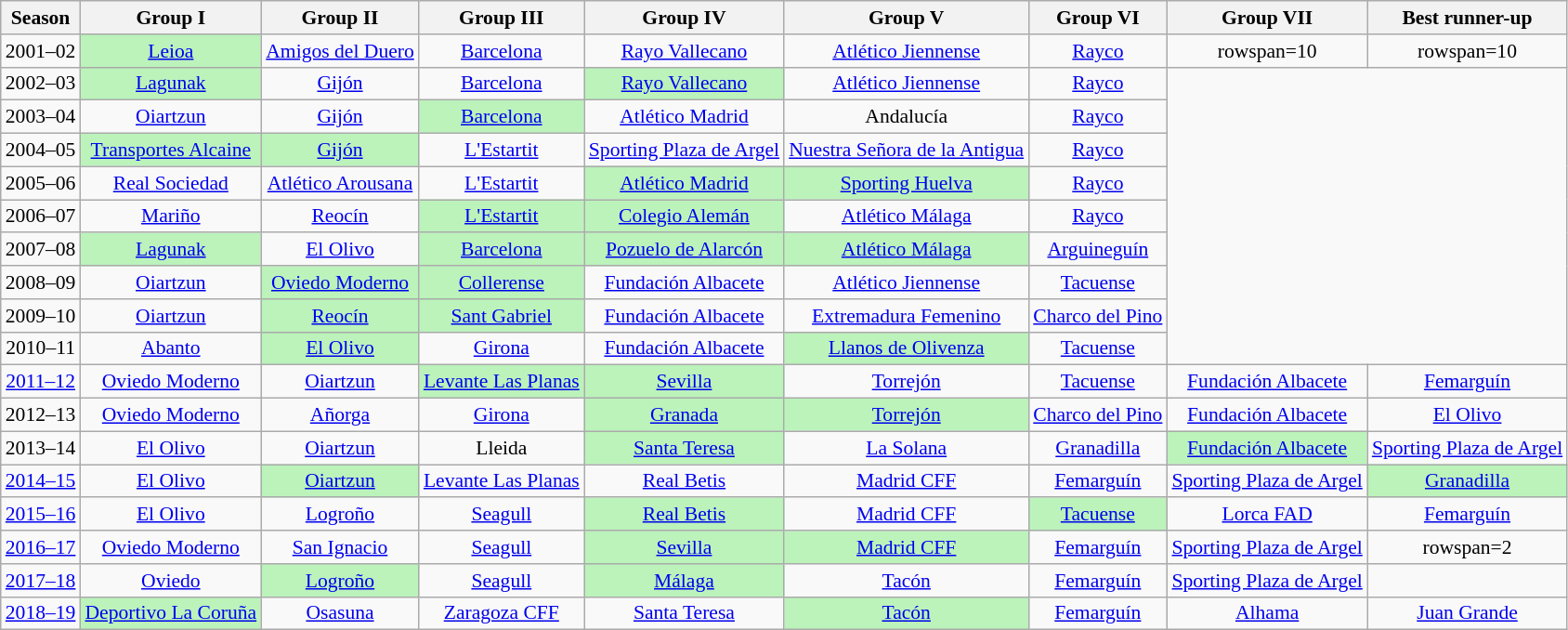<table class="wikitable" style="text-align:center; font-size:90%">
<tr>
<th>Season</th>
<th>Group I</th>
<th>Group II</th>
<th>Group III</th>
<th>Group IV</th>
<th>Group V</th>
<th>Group VI</th>
<th>Group VII</th>
<th>Best runner-up</th>
</tr>
<tr>
<td>2001–02</td>
<td bgcolor=#BBF3BB><a href='#'>Leioa</a></td>
<td><a href='#'>Amigos del Duero</a></td>
<td><a href='#'>Barcelona</a></td>
<td><a href='#'>Rayo Vallecano</a></td>
<td><a href='#'>Atlético Jiennense</a></td>
<td><a href='#'>Rayco</a></td>
<td>rowspan=10 </td>
<td>rowspan=10 </td>
</tr>
<tr>
<td>2002–03</td>
<td bgcolor=#BBF3BB><a href='#'>Lagunak</a></td>
<td><a href='#'>Gijón</a></td>
<td><a href='#'>Barcelona</a></td>
<td bgcolor=#BBF3BB><a href='#'>Rayo Vallecano</a></td>
<td><a href='#'>Atlético Jiennense</a></td>
<td><a href='#'>Rayco</a></td>
</tr>
<tr>
<td>2003–04</td>
<td><a href='#'>Oiartzun</a></td>
<td><a href='#'>Gijón</a></td>
<td bgcolor=#BBF3BB><a href='#'>Barcelona</a></td>
<td><a href='#'>Atlético Madrid</a></td>
<td>Andalucía</td>
<td><a href='#'>Rayco</a></td>
</tr>
<tr>
<td>2004–05</td>
<td bgcolor=#BBF3BB><a href='#'>Transportes Alcaine</a></td>
<td bgcolor=#BBF3BB><a href='#'>Gijón</a></td>
<td><a href='#'>L'Estartit</a></td>
<td><a href='#'>Sporting Plaza de Argel</a></td>
<td><a href='#'>Nuestra Señora de la Antigua</a></td>
<td><a href='#'>Rayco</a></td>
</tr>
<tr>
<td>2005–06</td>
<td><a href='#'>Real Sociedad</a></td>
<td><a href='#'>Atlético Arousana</a></td>
<td><a href='#'>L'Estartit</a></td>
<td bgcolor=#BBF3BB><a href='#'>Atlético Madrid</a></td>
<td bgcolor=#BBF3BB><a href='#'>Sporting Huelva</a></td>
<td><a href='#'>Rayco</a></td>
</tr>
<tr>
<td>2006–07</td>
<td><a href='#'>Mariño</a></td>
<td><a href='#'>Reocín</a></td>
<td bgcolor=#BBF3BB><a href='#'>L'Estartit</a></td>
<td bgcolor=#BBF3BB><a href='#'>Colegio Alemán</a></td>
<td><a href='#'>Atlético Málaga</a></td>
<td><a href='#'>Rayco</a></td>
</tr>
<tr>
<td>2007–08</td>
<td bgcolor=#BBF3BB><a href='#'>Lagunak</a></td>
<td><a href='#'>El Olivo</a></td>
<td bgcolor=#BBF3BB><a href='#'>Barcelona</a></td>
<td bgcolor=#BBF3BB><a href='#'>Pozuelo de Alarcón</a></td>
<td bgcolor=#BBF3BB><a href='#'>Atlético Málaga</a></td>
<td><a href='#'>Arguineguín</a></td>
</tr>
<tr>
<td>2008–09</td>
<td><a href='#'>Oiartzun</a></td>
<td bgcolor=#BBF3BB><a href='#'>Oviedo Moderno</a></td>
<td bgcolor=#BBF3BB><a href='#'>Collerense</a></td>
<td><a href='#'>Fundación Albacete</a></td>
<td><a href='#'>Atlético Jiennense</a></td>
<td><a href='#'>Tacuense</a></td>
</tr>
<tr>
<td>2009–10</td>
<td><a href='#'>Oiartzun</a></td>
<td bgcolor=#BBF3BB><a href='#'>Reocín</a></td>
<td bgcolor=#BBF3BB><a href='#'>Sant Gabriel</a></td>
<td><a href='#'>Fundación Albacete</a></td>
<td><a href='#'>Extremadura Femenino</a></td>
<td><a href='#'>Charco del Pino</a></td>
</tr>
<tr>
<td>2010–11</td>
<td><a href='#'>Abanto</a></td>
<td bgcolor=#BBF3BB><a href='#'>El Olivo</a></td>
<td><a href='#'>Girona</a></td>
<td><a href='#'>Fundación Albacete</a></td>
<td bgcolor=#BBF3BB><a href='#'>Llanos de Olivenza</a></td>
<td><a href='#'>Tacuense</a></td>
</tr>
<tr>
<td><a href='#'>2011–12</a></td>
<td><a href='#'>Oviedo Moderno</a></td>
<td><a href='#'>Oiartzun</a></td>
<td bgcolor=#BBF3BB><a href='#'>Levante Las Planas</a></td>
<td bgcolor=#BBF3BB><a href='#'>Sevilla</a></td>
<td><a href='#'>Torrejón</a></td>
<td><a href='#'>Tacuense</a></td>
<td><a href='#'>Fundación Albacete</a></td>
<td><a href='#'>Femarguín</a></td>
</tr>
<tr>
<td>2012–13</td>
<td><a href='#'>Oviedo Moderno</a></td>
<td><a href='#'>Añorga</a></td>
<td><a href='#'>Girona</a></td>
<td bgcolor=#BBF3BB><a href='#'>Granada</a></td>
<td bgcolor=#BBF3BB><a href='#'>Torrejón</a></td>
<td><a href='#'>Charco del Pino</a></td>
<td><a href='#'>Fundación Albacete</a></td>
<td><a href='#'>El Olivo</a></td>
</tr>
<tr>
<td>2013–14</td>
<td><a href='#'>El Olivo</a></td>
<td><a href='#'>Oiartzun</a></td>
<td>Lleida</td>
<td bgcolor=#BBF3BB><a href='#'>Santa Teresa</a></td>
<td><a href='#'>La Solana</a></td>
<td><a href='#'>Granadilla</a></td>
<td bgcolor=#BBF3BB><a href='#'>Fundación Albacete</a></td>
<td><a href='#'>Sporting Plaza de Argel</a></td>
</tr>
<tr>
<td><a href='#'>2014–15</a></td>
<td><a href='#'>El Olivo</a></td>
<td bgcolor=#BBF3BB><a href='#'>Oiartzun</a></td>
<td><a href='#'>Levante Las Planas</a></td>
<td><a href='#'>Real Betis</a></td>
<td><a href='#'>Madrid CFF</a></td>
<td><a href='#'>Femarguín</a></td>
<td><a href='#'>Sporting Plaza de Argel</a></td>
<td bgcolor=#BBF3BB><a href='#'>Granadilla</a></td>
</tr>
<tr>
<td><a href='#'>2015–16</a></td>
<td><a href='#'>El Olivo</a></td>
<td><a href='#'>Logroño</a></td>
<td><a href='#'>Seagull</a></td>
<td bgcolor=#BBF3BB><a href='#'>Real Betis</a></td>
<td><a href='#'>Madrid CFF</a></td>
<td bgcolor=#BBF3BB><a href='#'>Tacuense</a></td>
<td><a href='#'>Lorca FAD</a></td>
<td><a href='#'>Femarguín</a></td>
</tr>
<tr>
<td><a href='#'>2016–17</a></td>
<td><a href='#'>Oviedo Moderno</a></td>
<td><a href='#'>San Ignacio</a></td>
<td><a href='#'>Seagull</a></td>
<td bgcolor=#BBF3BB><a href='#'>Sevilla</a></td>
<td bgcolor=#BBF3BB><a href='#'>Madrid CFF</a></td>
<td><a href='#'>Femarguín</a></td>
<td><a href='#'>Sporting Plaza de Argel</a></td>
<td>rowspan=2 </td>
</tr>
<tr>
<td><a href='#'>2017–18</a></td>
<td><a href='#'>Oviedo</a></td>
<td bgcolor=#BBF3BB><a href='#'>Logroño</a></td>
<td><a href='#'>Seagull</a></td>
<td bgcolor=#BBF3BB><a href='#'>Málaga</a></td>
<td><a href='#'>Tacón</a></td>
<td><a href='#'>Femarguín</a></td>
<td><a href='#'>Sporting Plaza de Argel</a></td>
</tr>
<tr>
<td><a href='#'>2018–19</a></td>
<td bgcolor=#BBF3BB><a href='#'>Deportivo La Coruña</a></td>
<td><a href='#'>Osasuna</a></td>
<td><a href='#'>Zaragoza CFF</a></td>
<td><a href='#'>Santa Teresa</a></td>
<td bgcolor=#BBF3BB><a href='#'>Tacón</a></td>
<td><a href='#'>Femarguín</a></td>
<td><a href='#'>Alhama</a></td>
<td><a href='#'>Juan Grande</a></td>
</tr>
</table>
